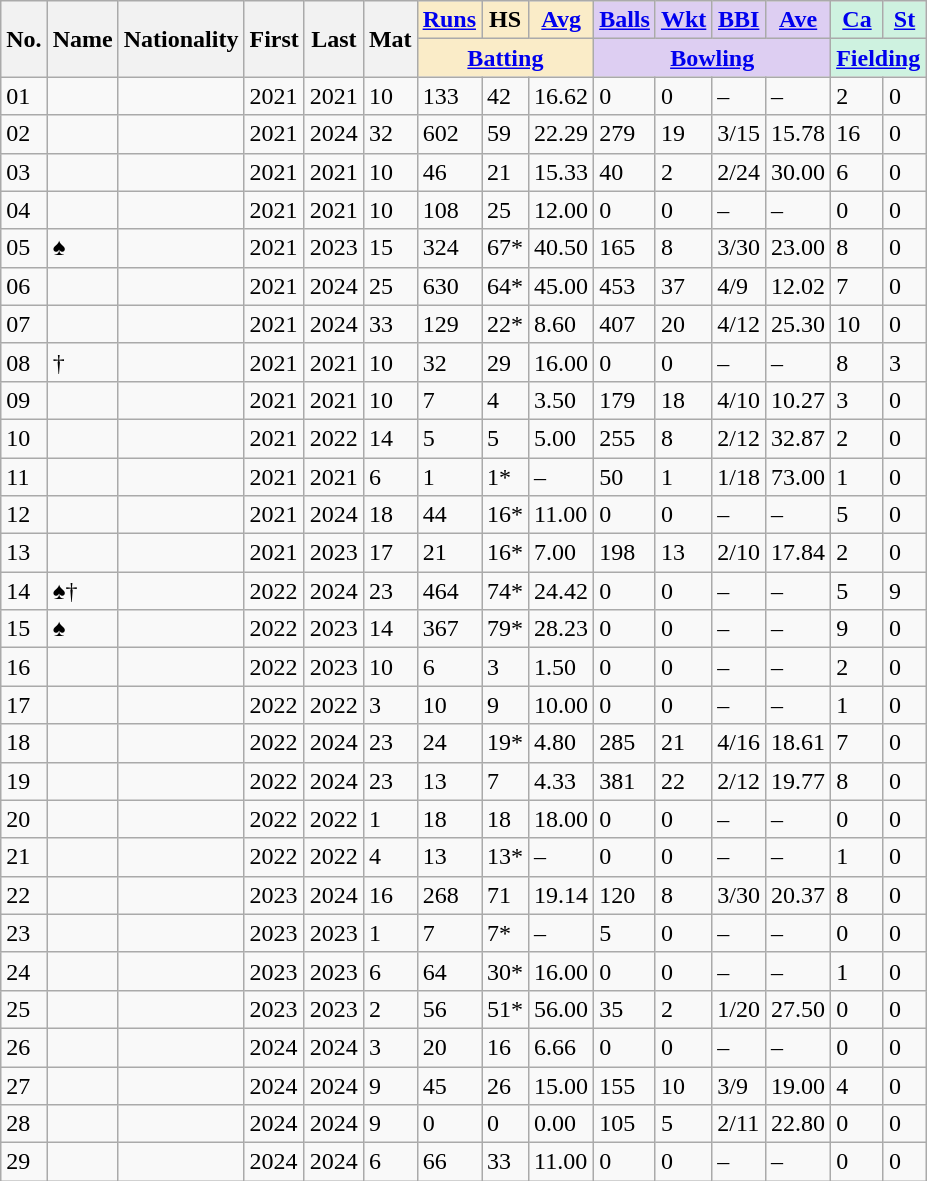<table class="wikitable sortable">
<tr align="center">
<th rowspan="2">No.</th>
<th rowspan="2">Name</th>
<th rowspan="2">Nationality</th>
<th rowspan="2">First</th>
<th rowspan="2">Last</th>
<th rowspan="2">Mat</th>
<th style="background:#faecc8"><a href='#'>Runs</a></th>
<th style="background:#faecc8">HS</th>
<th style="background:#faecc8"><a href='#'>Avg</a></th>
<th style="background:#ddcef2"><a href='#'>Balls</a></th>
<th style="background:#ddcef2"><a href='#'>Wkt</a></th>
<th style="background:#ddcef2"><a href='#'>BBI</a></th>
<th style="background:#ddcef2"><a href='#'>Ave</a></th>
<th style="background:#cef2e0"><a href='#'>Ca</a></th>
<th style="background:#cef2e0"><a href='#'>St</a></th>
</tr>
<tr class="unsortable">
<th colspan=3 style="background:#faecc8"><a href='#'>Batting</a></th>
<th colspan=4 style="background:#ddcef2"><a href='#'>Bowling</a></th>
<th colspan=2 style="background:#cef2e0"><a href='#'>Fielding</a></th>
</tr>
<tr>
<td><span>0</span>1</td>
<td></td>
<td></td>
<td>2021</td>
<td>2021</td>
<td>10</td>
<td>133</td>
<td>42</td>
<td>16.62</td>
<td>0</td>
<td>0</td>
<td>–</td>
<td>–</td>
<td>2</td>
<td>0</td>
</tr>
<tr>
<td><span>0</span>2</td>
<td></td>
<td></td>
<td>2021</td>
<td>2024</td>
<td>32</td>
<td>602</td>
<td>59</td>
<td>22.29</td>
<td>279</td>
<td>19</td>
<td>3/15</td>
<td>15.78</td>
<td>16</td>
<td>0</td>
</tr>
<tr>
<td><span>0</span>3</td>
<td></td>
<td></td>
<td>2021</td>
<td>2021</td>
<td>10</td>
<td>46</td>
<td>21</td>
<td>15.33</td>
<td>40</td>
<td>2</td>
<td>2/24</td>
<td>30.00</td>
<td>6</td>
<td>0</td>
</tr>
<tr>
<td><span>0</span>4</td>
<td></td>
<td></td>
<td>2021</td>
<td>2021</td>
<td>10</td>
<td>108</td>
<td>25</td>
<td>12.00</td>
<td>0</td>
<td>0</td>
<td>–</td>
<td>–</td>
<td>0</td>
<td>0</td>
</tr>
<tr>
<td><span>0</span>5</td>
<td><strong></strong> ♠</td>
<td></td>
<td>2021</td>
<td>2023</td>
<td>15</td>
<td>324</td>
<td>67*</td>
<td>40.50</td>
<td>165</td>
<td>8</td>
<td>3/30</td>
<td>23.00</td>
<td>8</td>
<td>0</td>
</tr>
<tr>
<td><span>0</span>6</td>
<td><strong></strong></td>
<td></td>
<td>2021</td>
<td>2024</td>
<td>25</td>
<td>630</td>
<td>64*</td>
<td>45.00</td>
<td>453</td>
<td>37</td>
<td>4/9</td>
<td>12.02</td>
<td>7</td>
<td>0</td>
</tr>
<tr>
<td><span>0</span>7</td>
<td></td>
<td></td>
<td>2021</td>
<td>2024</td>
<td>33</td>
<td>129</td>
<td>22*</td>
<td>8.60</td>
<td>407</td>
<td>20</td>
<td>4/12</td>
<td>25.30</td>
<td>10</td>
<td>0</td>
</tr>
<tr>
<td><span>0</span>8</td>
<td> †</td>
<td></td>
<td>2021</td>
<td>2021</td>
<td>10</td>
<td>32</td>
<td>29</td>
<td>16.00</td>
<td>0</td>
<td>0</td>
<td>–</td>
<td>–</td>
<td>8</td>
<td>3</td>
</tr>
<tr>
<td><span>0</span>9</td>
<td></td>
<td></td>
<td>2021</td>
<td>2021</td>
<td>10</td>
<td>7</td>
<td>4</td>
<td>3.50</td>
<td>179</td>
<td>18</td>
<td>4/10</td>
<td>10.27</td>
<td>3</td>
<td>0</td>
</tr>
<tr>
<td>10</td>
<td><strong></strong></td>
<td></td>
<td>2021</td>
<td>2022</td>
<td>14</td>
<td>5</td>
<td>5</td>
<td>5.00</td>
<td>255</td>
<td>8</td>
<td>2/12</td>
<td>32.87</td>
<td>2</td>
<td>0</td>
</tr>
<tr>
<td>11</td>
<td></td>
<td></td>
<td>2021</td>
<td>2021</td>
<td>6</td>
<td>1</td>
<td>1*</td>
<td>–</td>
<td>50</td>
<td>1</td>
<td>1/18</td>
<td>73.00</td>
<td>1</td>
<td>0</td>
</tr>
<tr>
<td>12</td>
<td></td>
<td></td>
<td>2021</td>
<td>2024</td>
<td>18</td>
<td>44</td>
<td>16*</td>
<td>11.00</td>
<td>0</td>
<td>0</td>
<td>–</td>
<td>–</td>
<td>5</td>
<td>0</td>
</tr>
<tr>
<td>13</td>
<td></td>
<td></td>
<td>2021</td>
<td>2023</td>
<td>17</td>
<td>21</td>
<td>16*</td>
<td>7.00</td>
<td>198</td>
<td>13</td>
<td>2/10</td>
<td>17.84</td>
<td>2</td>
<td>0</td>
</tr>
<tr>
<td>14</td>
<td> ♠†</td>
<td></td>
<td>2022</td>
<td>2024</td>
<td>23</td>
<td>464</td>
<td>74*</td>
<td>24.42</td>
<td>0</td>
<td>0</td>
<td>–</td>
<td>–</td>
<td>5</td>
<td>9</td>
</tr>
<tr>
<td>15</td>
<td><strong></strong> ♠</td>
<td></td>
<td>2022</td>
<td>2023</td>
<td>14</td>
<td>367</td>
<td>79*</td>
<td>28.23</td>
<td>0</td>
<td>0</td>
<td>–</td>
<td>–</td>
<td>9</td>
<td>0</td>
</tr>
<tr>
<td>16</td>
<td></td>
<td></td>
<td>2022</td>
<td>2023</td>
<td>10</td>
<td>6</td>
<td>3</td>
<td>1.50</td>
<td>0</td>
<td>0</td>
<td>–</td>
<td>–</td>
<td>2</td>
<td>0</td>
</tr>
<tr>
<td>17</td>
<td></td>
<td></td>
<td>2022</td>
<td>2022</td>
<td>3</td>
<td>10</td>
<td>9</td>
<td>10.00</td>
<td>0</td>
<td>0</td>
<td>–</td>
<td>–</td>
<td>1</td>
<td>0</td>
</tr>
<tr>
<td>18</td>
<td></td>
<td></td>
<td>2022</td>
<td>2024</td>
<td>23</td>
<td>24</td>
<td>19*</td>
<td>4.80</td>
<td>285</td>
<td>21</td>
<td>4/16</td>
<td>18.61</td>
<td>7</td>
<td>0</td>
</tr>
<tr>
<td>19</td>
<td></td>
<td></td>
<td>2022</td>
<td>2024</td>
<td>23</td>
<td>13</td>
<td>7</td>
<td>4.33</td>
<td>381</td>
<td>22</td>
<td>2/12</td>
<td>19.77</td>
<td>8</td>
<td>0</td>
</tr>
<tr>
<td>20</td>
<td></td>
<td></td>
<td>2022</td>
<td>2022</td>
<td>1</td>
<td>18</td>
<td>18</td>
<td>18.00</td>
<td>0</td>
<td>0</td>
<td>–</td>
<td>–</td>
<td>0</td>
<td>0</td>
</tr>
<tr>
<td>21</td>
<td></td>
<td></td>
<td>2022</td>
<td>2022</td>
<td>4</td>
<td>13</td>
<td>13*</td>
<td>–</td>
<td>0</td>
<td>0</td>
<td>–</td>
<td>–</td>
<td>1</td>
<td>0</td>
</tr>
<tr>
<td>22</td>
<td></td>
<td></td>
<td>2023</td>
<td>2024</td>
<td>16</td>
<td>268</td>
<td>71</td>
<td>19.14</td>
<td>120</td>
<td>8</td>
<td>3/30</td>
<td>20.37</td>
<td>8</td>
<td>0</td>
</tr>
<tr>
<td>23</td>
<td></td>
<td></td>
<td>2023</td>
<td>2023</td>
<td>1</td>
<td>7</td>
<td>7*</td>
<td>–</td>
<td>5</td>
<td>0</td>
<td>–</td>
<td>–</td>
<td>0</td>
<td>0</td>
</tr>
<tr>
<td>24</td>
<td></td>
<td></td>
<td>2023</td>
<td>2023</td>
<td>6</td>
<td>64</td>
<td>30*</td>
<td>16.00</td>
<td>0</td>
<td>0</td>
<td>–</td>
<td>–</td>
<td>1</td>
<td>0</td>
</tr>
<tr>
<td>25</td>
<td><strong></strong></td>
<td></td>
<td>2023</td>
<td>2023</td>
<td>2</td>
<td>56</td>
<td>51*</td>
<td>56.00</td>
<td>35</td>
<td>2</td>
<td>1/20</td>
<td>27.50</td>
<td>0</td>
<td>0</td>
</tr>
<tr>
<td>26</td>
<td><strong></strong></td>
<td></td>
<td>2024</td>
<td>2024</td>
<td>3</td>
<td>20</td>
<td>16</td>
<td>6.66</td>
<td>0</td>
<td>0</td>
<td>–</td>
<td>–</td>
<td>0</td>
<td>0</td>
</tr>
<tr>
<td>27</td>
<td><strong></strong></td>
<td></td>
<td>2024</td>
<td>2024</td>
<td>9</td>
<td>45</td>
<td>26</td>
<td>15.00</td>
<td>155</td>
<td>10</td>
<td>3/9</td>
<td>19.00</td>
<td>4</td>
<td>0</td>
</tr>
<tr>
<td>28</td>
<td></td>
<td></td>
<td>2024</td>
<td>2024</td>
<td>9</td>
<td>0</td>
<td>0</td>
<td>0.00</td>
<td>105</td>
<td>5</td>
<td>2/11</td>
<td>22.80</td>
<td>0</td>
<td>0</td>
</tr>
<tr>
<td>29</td>
<td><strong></strong></td>
<td></td>
<td>2024</td>
<td>2024</td>
<td>6</td>
<td>66</td>
<td>33</td>
<td>11.00</td>
<td>0</td>
<td>0</td>
<td>–</td>
<td>–</td>
<td>0</td>
<td>0</td>
</tr>
</table>
